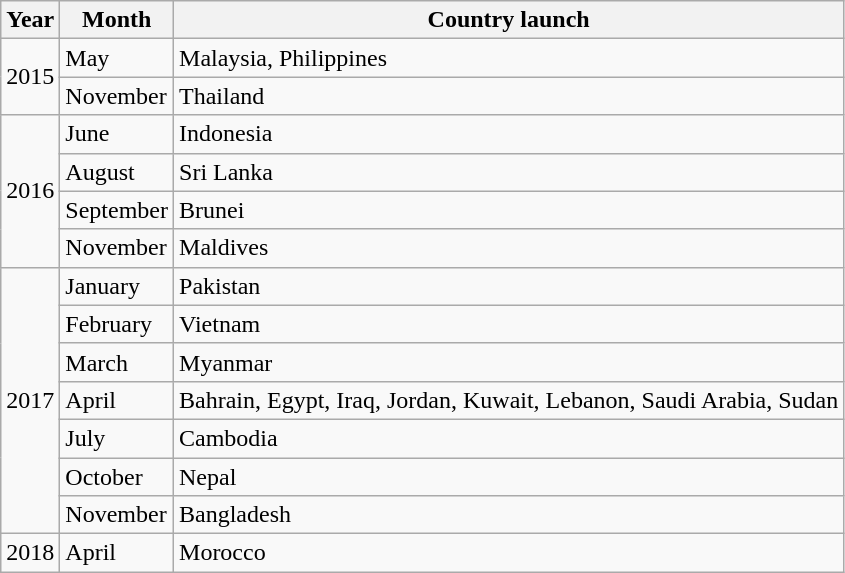<table class="wikitable">
<tr>
<th>Year</th>
<th>Month</th>
<th>Country launch</th>
</tr>
<tr>
<td rowspan="2">2015</td>
<td>May</td>
<td>Malaysia, Philippines</td>
</tr>
<tr>
<td>November</td>
<td>Thailand</td>
</tr>
<tr>
<td rowspan="4">2016</td>
<td>June</td>
<td>Indonesia</td>
</tr>
<tr>
<td>August</td>
<td>Sri Lanka</td>
</tr>
<tr>
<td>September</td>
<td>Brunei</td>
</tr>
<tr>
<td>November</td>
<td>Maldives</td>
</tr>
<tr>
<td rowspan="7">2017</td>
<td>January</td>
<td>Pakistan</td>
</tr>
<tr>
<td>February</td>
<td>Vietnam</td>
</tr>
<tr>
<td>March</td>
<td>Myanmar</td>
</tr>
<tr>
<td>April</td>
<td>Bahrain, Egypt, Iraq, Jordan, Kuwait, Lebanon, Saudi Arabia, Sudan</td>
</tr>
<tr>
<td>July</td>
<td>Cambodia</td>
</tr>
<tr>
<td>October</td>
<td>Nepal</td>
</tr>
<tr>
<td>November</td>
<td>Bangladesh</td>
</tr>
<tr>
<td>2018</td>
<td>April</td>
<td>Morocco</td>
</tr>
</table>
